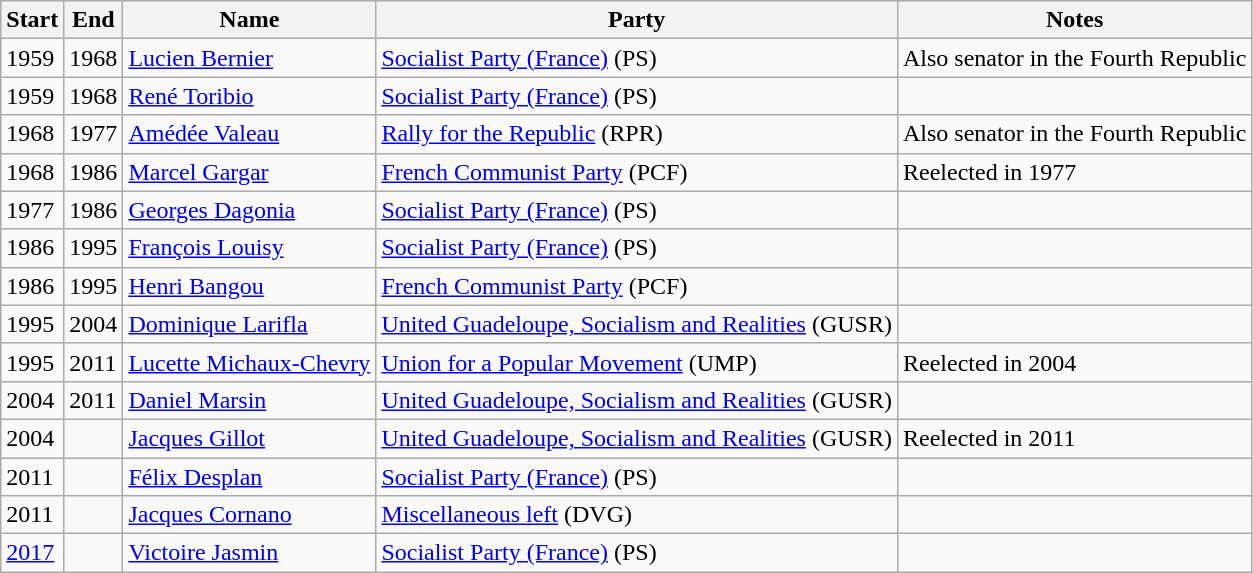<table class=wikitable>
<tr>
<th>Start</th>
<th>End</th>
<th>Name</th>
<th>Party</th>
<th>Notes</th>
</tr>
<tr>
<td>1959</td>
<td>1968</td>
<td><a href='#'>Lucien Bernier</a></td>
<td><a href='#'>Socialist Party (France)</a> (PS)</td>
<td>Also senator in the Fourth Republic</td>
</tr>
<tr>
<td>1959</td>
<td>1968</td>
<td><a href='#'>René Toribio</a></td>
<td><a href='#'>Socialist Party (France)</a> (PS)</td>
<td></td>
</tr>
<tr>
<td>1968</td>
<td>1977</td>
<td><a href='#'>Amédée Valeau</a></td>
<td><a href='#'>Rally for the Republic</a> (RPR)</td>
<td>Also senator in the Fourth Republic</td>
</tr>
<tr>
<td>1968</td>
<td>1986</td>
<td><a href='#'>Marcel Gargar</a></td>
<td><a href='#'>French Communist Party</a> (PCF)</td>
<td>Reelected in 1977</td>
</tr>
<tr>
<td>1977</td>
<td>1986</td>
<td><a href='#'>Georges Dagonia</a></td>
<td><a href='#'>Socialist Party (France)</a> (PS)</td>
<td></td>
</tr>
<tr>
<td>1986</td>
<td>1995</td>
<td><a href='#'>François Louisy</a></td>
<td><a href='#'>Socialist Party (France)</a> (PS)</td>
<td></td>
</tr>
<tr>
<td>1986</td>
<td>1995</td>
<td><a href='#'>Henri Bangou</a></td>
<td><a href='#'>French Communist Party</a> (PCF)</td>
<td></td>
</tr>
<tr>
<td>1995</td>
<td>2004</td>
<td><a href='#'>Dominique Larifla</a></td>
<td><a href='#'>United Guadeloupe, Socialism and Realities</a> (GUSR)</td>
<td></td>
</tr>
<tr>
<td>1995</td>
<td>2011</td>
<td><a href='#'>Lucette Michaux-Chevry</a></td>
<td><a href='#'>Union for a Popular Movement</a> (UMP)</td>
<td>Reelected  in 2004</td>
</tr>
<tr>
<td>2004</td>
<td>2011</td>
<td><a href='#'>Daniel Marsin</a></td>
<td><a href='#'>United Guadeloupe, Socialism and Realities</a> (GUSR)</td>
<td></td>
</tr>
<tr>
<td>2004</td>
<td></td>
<td><a href='#'>Jacques Gillot</a></td>
<td><a href='#'>United Guadeloupe, Socialism and Realities</a> (GUSR)</td>
<td>Reelected in 2011</td>
</tr>
<tr>
<td>2011</td>
<td></td>
<td><a href='#'>Félix Desplan</a></td>
<td><a href='#'>Socialist Party (France)</a> (PS)</td>
<td></td>
</tr>
<tr>
<td>2011</td>
<td></td>
<td><a href='#'>Jacques Cornano</a></td>
<td><a href='#'>Miscellaneous left</a> (DVG)</td>
<td></td>
</tr>
<tr>
<td><a href='#'>2017</a></td>
<td></td>
<td><a href='#'>Victoire Jasmin</a></td>
<td><a href='#'>Socialist Party (France)</a> (PS)</td>
<td></td>
</tr>
</table>
